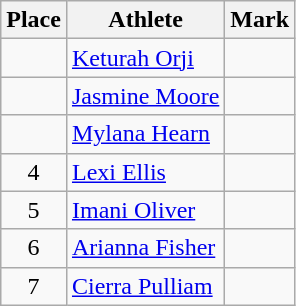<table class="wikitable">
<tr>
<th>Place</th>
<th>Athlete</th>
<th>Mark</th>
</tr>
<tr>
<td align=center></td>
<td><a href='#'>Keturah Orji</a></td>
<td></td>
</tr>
<tr>
<td align=center></td>
<td><a href='#'>Jasmine Moore</a></td>
<td></td>
</tr>
<tr>
<td align=center></td>
<td><a href='#'>Mylana Hearn</a></td>
<td></td>
</tr>
<tr>
<td align=center>4</td>
<td><a href='#'>Lexi Ellis</a></td>
<td></td>
</tr>
<tr>
<td align=center>5</td>
<td><a href='#'>Imani Oliver</a></td>
<td></td>
</tr>
<tr>
<td align=center>6</td>
<td><a href='#'>Arianna Fisher</a></td>
<td></td>
</tr>
<tr>
<td align=center>7</td>
<td><a href='#'>Cierra Pulliam</a></td>
<td></td>
</tr>
</table>
